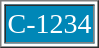<table border=1>
<tr size=40>
<td style="background:#0087B7; font-size: 14pt; color: white">C-1234</td>
</tr>
</table>
